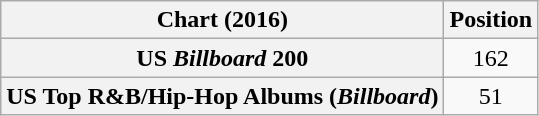<table class="wikitable plainrowheaders" style="text-align:center">
<tr>
<th scope="col">Chart (2016)</th>
<th scope="col">Position</th>
</tr>
<tr>
<th scope="row">US <em>Billboard</em> 200</th>
<td>162</td>
</tr>
<tr>
<th scope="row">US Top R&B/Hip-Hop Albums (<em>Billboard</em>)</th>
<td>51</td>
</tr>
</table>
